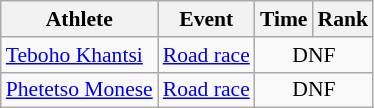<table class=wikitable style="font-size:90%">
<tr>
<th>Athlete</th>
<th>Event</th>
<th>Time</th>
<th>Rank</th>
</tr>
<tr align=center>
<td align=left><a href='#'>Teboho Khantsi</a></td>
<td align=left><a href='#'>Road race</a></td>
<td colspan=2>DNF</td>
</tr>
<tr align=center>
<td align=left><a href='#'>Phetetso Monese</a></td>
<td align=left><a href='#'>Road race</a></td>
<td colspan=2>DNF</td>
</tr>
</table>
